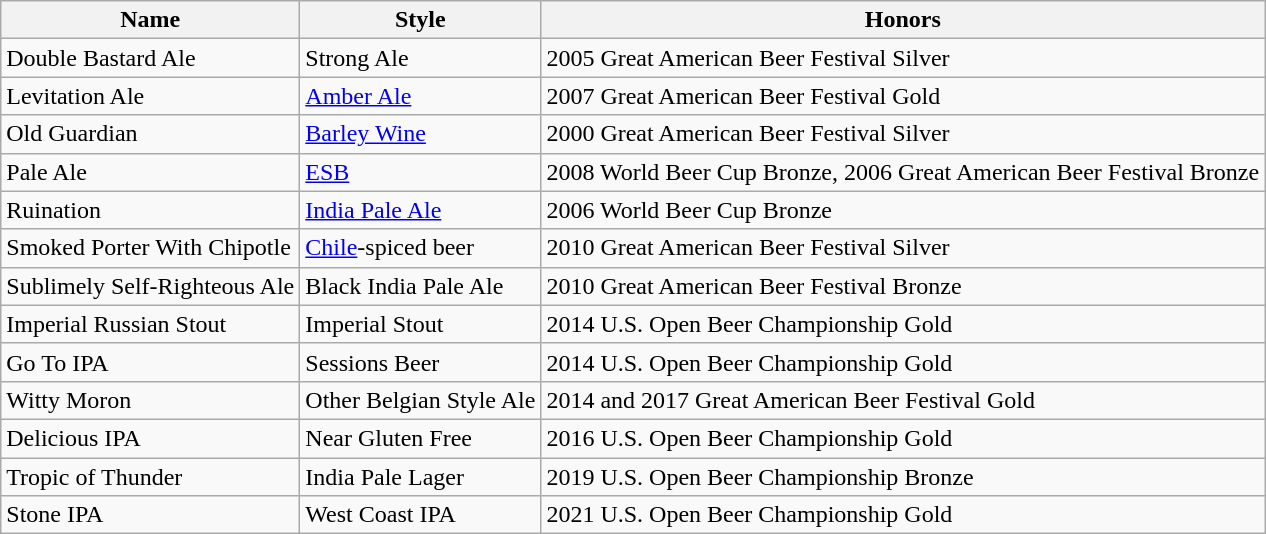<table class="wikitable sortable">
<tr>
<th>Name</th>
<th>Style</th>
<th>Honors</th>
</tr>
<tr>
<td>Double Bastard Ale</td>
<td>Strong Ale</td>
<td>2005 Great American Beer Festival Silver</td>
</tr>
<tr>
<td>Levitation Ale</td>
<td><a href='#'>Amber Ale</a></td>
<td>2007 Great American Beer Festival Gold</td>
</tr>
<tr>
<td>Old Guardian</td>
<td><a href='#'>Barley Wine</a></td>
<td>2000 Great American Beer Festival Silver</td>
</tr>
<tr>
<td>Pale Ale</td>
<td><a href='#'>ESB</a></td>
<td>2008 World Beer Cup Bronze, 2006 Great American Beer Festival Bronze</td>
</tr>
<tr>
<td>Ruination</td>
<td><a href='#'>India Pale Ale</a></td>
<td>2006 World Beer Cup Bronze</td>
</tr>
<tr>
<td>Smoked Porter With Chipotle</td>
<td><a href='#'>Chile</a>-spiced beer</td>
<td>2010 Great American Beer Festival Silver</td>
</tr>
<tr>
<td>Sublimely Self-Righteous Ale</td>
<td>Black India Pale Ale</td>
<td>2010 Great American Beer Festival Bronze</td>
</tr>
<tr>
<td>Imperial Russian Stout</td>
<td>Imperial Stout</td>
<td>2014 U.S. Open Beer Championship Gold</td>
</tr>
<tr>
<td>Go To IPA</td>
<td>Sessions Beer</td>
<td>2014 U.S. Open Beer Championship Gold</td>
</tr>
<tr>
<td>Witty Moron</td>
<td>Other Belgian Style Ale</td>
<td>2014 and 2017 Great American Beer Festival Gold</td>
</tr>
<tr>
<td>Delicious IPA</td>
<td>Near Gluten Free</td>
<td>2016 U.S. Open Beer Championship Gold</td>
</tr>
<tr>
<td>Tropic of Thunder</td>
<td>India Pale Lager</td>
<td>2019 U.S. Open Beer Championship Bronze</td>
</tr>
<tr>
<td>Stone IPA</td>
<td>West Coast IPA</td>
<td>2021 U.S. Open Beer Championship Gold</td>
</tr>
</table>
